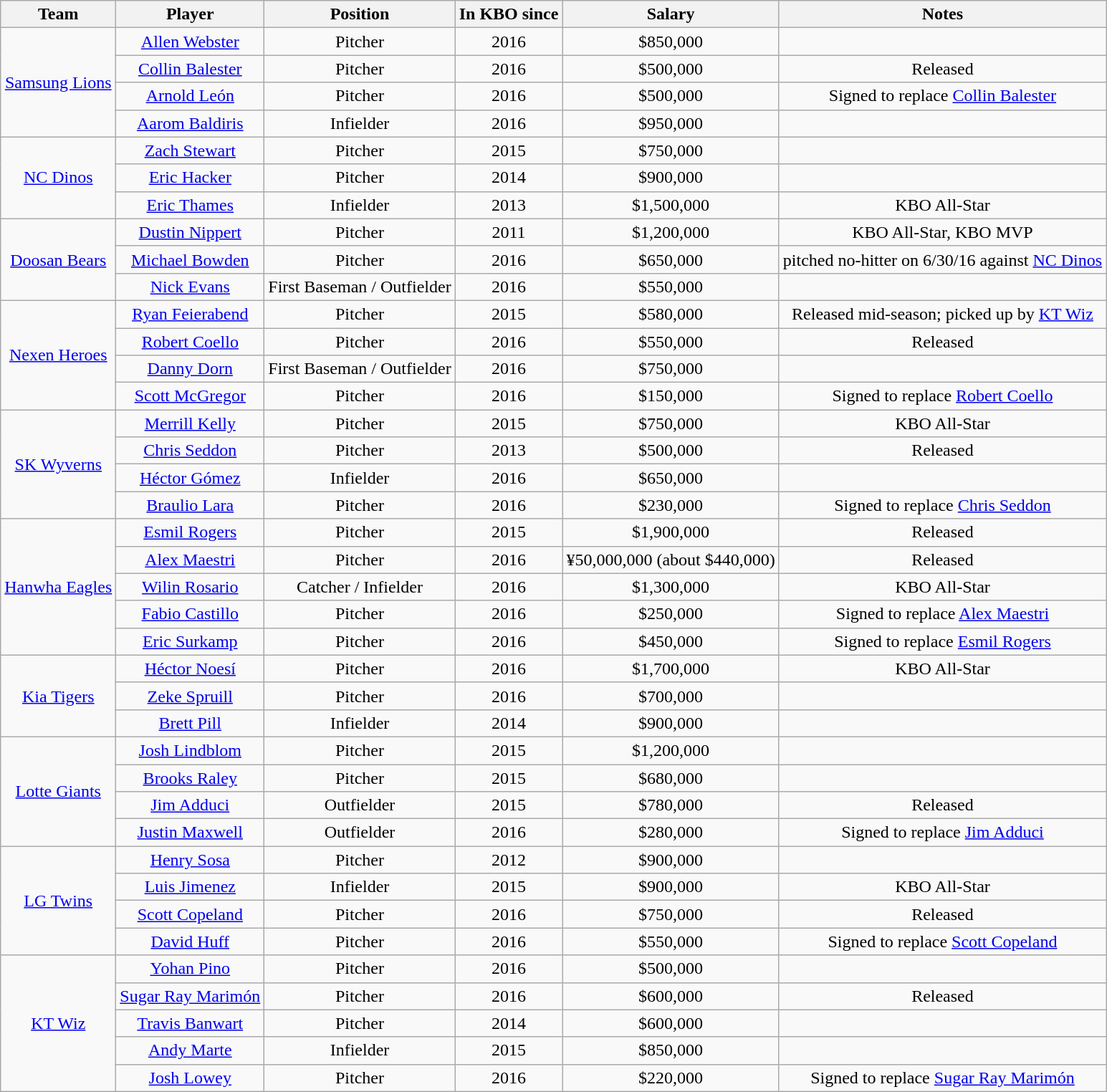<table class="wikitable" style="text-align:center;">
<tr>
<th>Team</th>
<th>Player</th>
<th>Position</th>
<th>In KBO since</th>
<th>Salary</th>
<th>Notes</th>
</tr>
<tr>
<td rowspan=4><a href='#'>Samsung Lions</a></td>
<td><a href='#'>Allen Webster</a></td>
<td>Pitcher</td>
<td>2016</td>
<td>$850,000</td>
<td></td>
</tr>
<tr>
<td><a href='#'>Collin Balester</a></td>
<td>Pitcher</td>
<td>2016</td>
<td>$500,000</td>
<td>Released</td>
</tr>
<tr>
<td><a href='#'>Arnold León</a></td>
<td>Pitcher</td>
<td>2016</td>
<td>$500,000</td>
<td>Signed to replace <a href='#'>Collin Balester</a></td>
</tr>
<tr>
<td><a href='#'>Aarom Baldiris</a></td>
<td>Infielder</td>
<td>2016</td>
<td>$950,000</td>
<td></td>
</tr>
<tr>
<td rowspan=3><a href='#'>NC Dinos</a></td>
<td><a href='#'>Zach Stewart</a></td>
<td>Pitcher</td>
<td>2015</td>
<td>$750,000</td>
<td></td>
</tr>
<tr>
<td><a href='#'>Eric Hacker</a></td>
<td>Pitcher</td>
<td>2014</td>
<td>$900,000</td>
<td></td>
</tr>
<tr>
<td><a href='#'>Eric Thames</a></td>
<td>Infielder</td>
<td>2013</td>
<td>$1,500,000</td>
<td>KBO All-Star</td>
</tr>
<tr>
<td rowspan=3><a href='#'>Doosan Bears</a></td>
<td><a href='#'>Dustin Nippert</a></td>
<td>Pitcher</td>
<td>2011</td>
<td>$1,200,000</td>
<td>KBO All-Star, KBO MVP</td>
</tr>
<tr>
<td><a href='#'>Michael Bowden</a></td>
<td>Pitcher</td>
<td>2016</td>
<td>$650,000</td>
<td>pitched no-hitter on 6/30/16 against <a href='#'>NC Dinos</a></td>
</tr>
<tr>
<td><a href='#'>Nick Evans</a></td>
<td>First Baseman / Outfielder</td>
<td>2016</td>
<td>$550,000</td>
<td></td>
</tr>
<tr>
<td rowspan=4><a href='#'>Nexen Heroes</a></td>
<td><a href='#'>Ryan Feierabend</a></td>
<td>Pitcher</td>
<td>2015</td>
<td>$580,000</td>
<td>Released mid-season; picked up by <a href='#'>KT Wiz</a></td>
</tr>
<tr>
<td><a href='#'>Robert Coello</a></td>
<td>Pitcher</td>
<td>2016</td>
<td>$550,000</td>
<td>Released</td>
</tr>
<tr>
<td><a href='#'>Danny Dorn</a></td>
<td>First Baseman / Outfielder</td>
<td>2016</td>
<td>$750,000</td>
<td></td>
</tr>
<tr>
<td><a href='#'>Scott McGregor</a></td>
<td>Pitcher</td>
<td>2016</td>
<td>$150,000</td>
<td>Signed to replace <a href='#'>Robert Coello</a></td>
</tr>
<tr>
<td rowspan=4><a href='#'>SK Wyverns</a></td>
<td><a href='#'>Merrill Kelly</a></td>
<td>Pitcher</td>
<td>2015</td>
<td>$750,000</td>
<td>KBO All-Star</td>
</tr>
<tr>
<td><a href='#'>Chris Seddon</a></td>
<td>Pitcher</td>
<td>2013</td>
<td>$500,000</td>
<td>Released</td>
</tr>
<tr>
<td><a href='#'>Héctor Gómez</a></td>
<td>Infielder</td>
<td>2016</td>
<td>$650,000</td>
<td></td>
</tr>
<tr>
<td><a href='#'>Braulio Lara</a></td>
<td>Pitcher</td>
<td>2016</td>
<td>$230,000</td>
<td>Signed to replace <a href='#'>Chris Seddon</a></td>
</tr>
<tr>
<td rowspan=5><a href='#'>Hanwha Eagles</a></td>
<td><a href='#'>Esmil Rogers</a></td>
<td>Pitcher</td>
<td>2015</td>
<td>$1,900,000</td>
<td>Released</td>
</tr>
<tr>
<td><a href='#'>Alex Maestri</a></td>
<td>Pitcher</td>
<td>2016</td>
<td>¥50,000,000 (about $440,000)</td>
<td>Released</td>
</tr>
<tr>
<td><a href='#'>Wilin Rosario</a></td>
<td>Catcher / Infielder</td>
<td>2016</td>
<td>$1,300,000</td>
<td>KBO All-Star</td>
</tr>
<tr>
<td><a href='#'>Fabio Castillo</a></td>
<td>Pitcher</td>
<td>2016</td>
<td>$250,000</td>
<td>Signed to replace <a href='#'>Alex Maestri</a></td>
</tr>
<tr>
<td><a href='#'>Eric Surkamp</a></td>
<td>Pitcher</td>
<td>2016</td>
<td>$450,000</td>
<td>Signed to replace <a href='#'>Esmil Rogers</a></td>
</tr>
<tr>
<td rowspan=3><a href='#'>Kia Tigers</a></td>
<td><a href='#'>Héctor Noesí</a></td>
<td>Pitcher</td>
<td>2016</td>
<td>$1,700,000</td>
<td>KBO All-Star</td>
</tr>
<tr>
<td><a href='#'>Zeke Spruill</a></td>
<td>Pitcher</td>
<td>2016</td>
<td>$700,000</td>
<td></td>
</tr>
<tr>
<td><a href='#'>Brett Pill</a></td>
<td>Infielder</td>
<td>2014</td>
<td>$900,000</td>
<td></td>
</tr>
<tr>
<td rowspan=4><a href='#'>Lotte Giants</a></td>
<td><a href='#'>Josh Lindblom</a></td>
<td>Pitcher</td>
<td>2015</td>
<td>$1,200,000</td>
<td></td>
</tr>
<tr>
<td><a href='#'>Brooks Raley</a></td>
<td>Pitcher</td>
<td>2015</td>
<td>$680,000</td>
<td></td>
</tr>
<tr>
<td><a href='#'>Jim Adduci</a></td>
<td>Outfielder</td>
<td>2015</td>
<td>$780,000</td>
<td>Released</td>
</tr>
<tr>
<td><a href='#'>Justin Maxwell</a></td>
<td>Outfielder</td>
<td>2016</td>
<td>$280,000</td>
<td>Signed to replace <a href='#'>Jim Adduci</a></td>
</tr>
<tr>
<td rowspan=4><a href='#'>LG Twins</a></td>
<td><a href='#'>Henry Sosa</a></td>
<td>Pitcher</td>
<td>2012</td>
<td>$900,000</td>
<td></td>
</tr>
<tr>
<td><a href='#'>Luis Jimenez</a></td>
<td>Infielder</td>
<td>2015</td>
<td>$900,000</td>
<td>KBO All-Star</td>
</tr>
<tr>
<td><a href='#'>Scott Copeland</a></td>
<td>Pitcher</td>
<td>2016</td>
<td>$750,000</td>
<td>Released</td>
</tr>
<tr>
<td><a href='#'>David Huff</a></td>
<td>Pitcher</td>
<td>2016</td>
<td>$550,000</td>
<td>Signed to replace <a href='#'>Scott Copeland</a></td>
</tr>
<tr>
<td rowspan=5><a href='#'>KT Wiz</a></td>
<td><a href='#'>Yohan Pino</a></td>
<td>Pitcher</td>
<td>2016</td>
<td>$500,000</td>
<td></td>
</tr>
<tr>
<td><a href='#'>Sugar Ray Marimón</a></td>
<td>Pitcher</td>
<td>2016</td>
<td>$600,000</td>
<td>Released</td>
</tr>
<tr>
<td><a href='#'>Travis Banwart</a></td>
<td>Pitcher</td>
<td>2014</td>
<td>$600,000</td>
<td></td>
</tr>
<tr>
<td><a href='#'>Andy Marte</a></td>
<td>Infielder</td>
<td>2015</td>
<td>$850,000</td>
<td></td>
</tr>
<tr>
<td><a href='#'>Josh Lowey</a></td>
<td>Pitcher</td>
<td>2016</td>
<td>$220,000</td>
<td>Signed to replace <a href='#'>Sugar Ray Marimón</a></td>
</tr>
</table>
